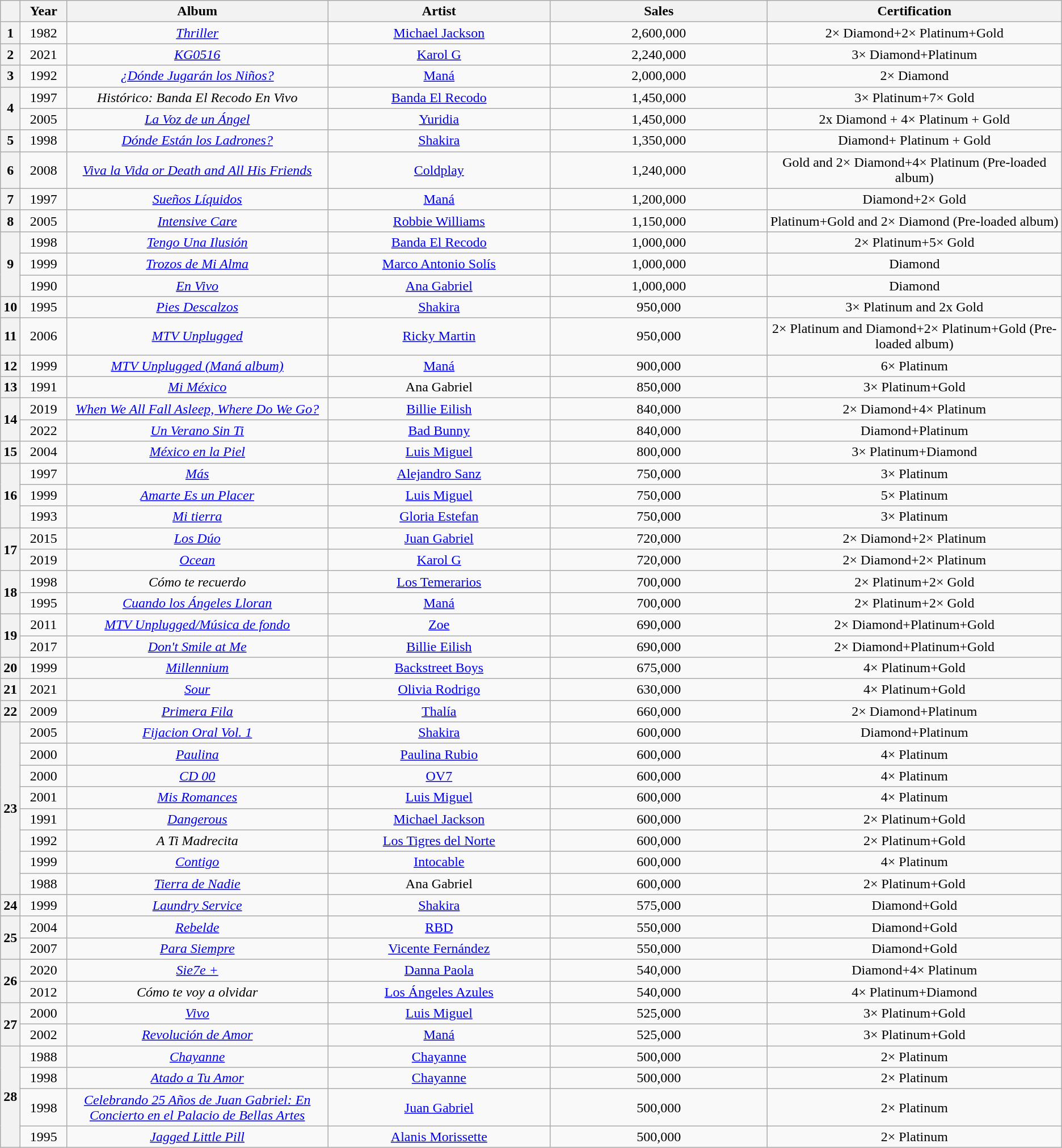<table class="wikitable plainrowheaders sortable" style="text-align:center">
<tr>
<th></th>
<th rowspan="1" scope="col" style="width:10em;">Year</th>
<th scope="col" rowspan="1" style="width:100em;">Album</th>
<th scope="col" rowspan="1" style="width:100em;">Artist</th>
<th scope="col" rowspan="1" style="width:100em;">Sales</th>
<th scope="col" rowspan="1" style="width:100em;">Certification</th>
</tr>
<tr>
<th>1</th>
<td>1982</td>
<td><em><a href='#'>Thriller</a></em></td>
<td><a href='#'>Michael Jackson</a></td>
<td>2,600,000</td>
<td>2× Diamond+2× Platinum+Gold</td>
</tr>
<tr>
<th>2</th>
<td>2021</td>
<td><em><a href='#'>KG0516</a></em></td>
<td><a href='#'>Karol G</a></td>
<td>2,240,000</td>
<td>3× Diamond+Platinum</td>
</tr>
<tr>
<th>3</th>
<td>1992</td>
<td><em><a href='#'>¿Dónde Jugarán los Niños?</a></em></td>
<td><a href='#'>Maná</a></td>
<td>2,000,000</td>
<td>2× Diamond</td>
</tr>
<tr>
<th rowspan="2">4</th>
<td>1997</td>
<td><em>Histórico: Banda El Recodo En Vivo</em></td>
<td><a href='#'>Banda El Recodo</a></td>
<td>1,450,000</td>
<td>3× Platinum+7× Gold</td>
</tr>
<tr>
<td>2005</td>
<td><em><a href='#'>La Voz de un Ángel</a></em></td>
<td><a href='#'>Yuridia</a></td>
<td>1,450,000</td>
<td>2x Diamond + 4× Platinum + Gold</td>
</tr>
<tr>
<th>5</th>
<td>1998</td>
<td><em><a href='#'>Dónde Están los Ladrones?</a></em></td>
<td><a href='#'>Shakira</a></td>
<td>1,350,000</td>
<td>Diamond+ Platinum + Gold</td>
</tr>
<tr>
<th>6</th>
<td>2008</td>
<td><em><a href='#'>Viva la Vida or Death and All His Friends</a></em></td>
<td><a href='#'>Coldplay</a></td>
<td>1,240,000</td>
<td>Gold and 2× Diamond+4× Platinum (Pre-loaded album)</td>
</tr>
<tr>
<th>7</th>
<td>1997</td>
<td><em><a href='#'>Sueños Líquidos</a></em></td>
<td><a href='#'>Maná</a></td>
<td>1,200,000</td>
<td>Diamond+2× Gold</td>
</tr>
<tr>
<th>8</th>
<td>2005</td>
<td><em><a href='#'>Intensive Care</a></em></td>
<td><a href='#'>Robbie Williams</a></td>
<td>1,150,000</td>
<td>Platinum+Gold and 2× Diamond (Pre-loaded album)</td>
</tr>
<tr>
<th rowspan="3">9</th>
<td>1998</td>
<td><em><a href='#'>Tengo Una Ilusión</a></em></td>
<td><a href='#'>Banda El Recodo</a></td>
<td>1,000,000</td>
<td>2× Platinum+5× Gold</td>
</tr>
<tr>
<td>1999</td>
<td><em><a href='#'>Trozos de Mi Alma</a></em></td>
<td><a href='#'>Marco Antonio Solís</a></td>
<td>1,000,000</td>
<td>Diamond</td>
</tr>
<tr>
<td>1990</td>
<td><a href='#'><em>En Vivo</em></a></td>
<td><a href='#'>Ana Gabriel</a></td>
<td>1,000,000</td>
<td>Diamond</td>
</tr>
<tr>
<th>10</th>
<td>1995</td>
<td><em><a href='#'>Pies Descalzos</a></em></td>
<td><a href='#'>Shakira</a></td>
<td>950,000</td>
<td>3× Platinum and 2x Gold </td>
</tr>
<tr>
<th>11</th>
<td>2006</td>
<td><em><a href='#'>MTV Unplugged</a></em></td>
<td><a href='#'>Ricky Martin</a></td>
<td>950,000</td>
<td>2× Platinum and Diamond+2× Platinum+Gold (Pre-loaded album)</td>
</tr>
<tr>
<th>12</th>
<td>1999</td>
<td><em><a href='#'>MTV Unplugged (Maná album)</a></em></td>
<td><a href='#'>Maná</a></td>
<td>900,000</td>
<td>6× Platinum</td>
</tr>
<tr>
<th>13</th>
<td>1991</td>
<td><em><a href='#'>Mi México</a></em></td>
<td>Ana Gabriel</td>
<td>850,000</td>
<td>3× Platinum+Gold</td>
</tr>
<tr>
<th rowspan="2">14</th>
<td>2019</td>
<td><em><a href='#'>When We All Fall Asleep, Where Do We Go?</a></em></td>
<td><a href='#'>Billie Eilish</a></td>
<td>840,000</td>
<td>2× Diamond+4× Platinum</td>
</tr>
<tr>
<td>2022</td>
<td><em><a href='#'>Un Verano Sin Ti</a></em></td>
<td><a href='#'>Bad Bunny</a></td>
<td>840,000</td>
<td>Diamond+Platinum</td>
</tr>
<tr>
<th>15</th>
<td>2004</td>
<td><em><a href='#'>México en la Piel</a></em></td>
<td><a href='#'>Luis Miguel</a></td>
<td>800,000</td>
<td>3× Platinum+Diamond</td>
</tr>
<tr>
<th rowspan="3">16</th>
<td>1997</td>
<td><em><a href='#'>Más</a></em></td>
<td><a href='#'>Alejandro Sanz</a></td>
<td>750,000</td>
<td>3× Platinum</td>
</tr>
<tr>
<td>1999</td>
<td><em><a href='#'>Amarte Es un Placer</a></em></td>
<td><a href='#'>Luis Miguel</a></td>
<td>750,000</td>
<td>5× Platinum</td>
</tr>
<tr>
<td>1993</td>
<td><em><a href='#'>Mi tierra</a></em></td>
<td><a href='#'>Gloria Estefan</a></td>
<td>750,000</td>
<td>3× Platinum</td>
</tr>
<tr>
<th rowspan="2">17</th>
<td>2015</td>
<td><em><a href='#'>Los Dúo</a></em></td>
<td><a href='#'>Juan Gabriel</a></td>
<td>720,000</td>
<td>2× Diamond+2× Platinum</td>
</tr>
<tr>
<td>2019</td>
<td><em><a href='#'>Ocean</a></em></td>
<td><a href='#'>Karol G</a></td>
<td>720,000</td>
<td>2× Diamond+2× Platinum</td>
</tr>
<tr>
<th rowspan="2">18</th>
<td>1998</td>
<td><em>Cómo te recuerdo</em></td>
<td><a href='#'>Los Temerarios</a></td>
<td>700,000</td>
<td>2× Platinum+2× Gold</td>
</tr>
<tr>
<td>1995</td>
<td><em><a href='#'>Cuando los Ángeles Lloran</a></em></td>
<td><a href='#'>Maná</a></td>
<td>700,000</td>
<td>2× Platinum+2× Gold</td>
</tr>
<tr>
<th rowspan="2">19</th>
<td>2011</td>
<td><em><a href='#'>MTV Unplugged/Música de fondo</a></em></td>
<td><a href='#'>Zoe</a></td>
<td>690,000</td>
<td>2× Diamond+Platinum+Gold</td>
</tr>
<tr>
<td>2017</td>
<td><em><a href='#'>Don't Smile at Me</a></em></td>
<td><a href='#'>Billie Eilish</a></td>
<td>690,000</td>
<td>2× Diamond+Platinum+Gold</td>
</tr>
<tr>
<th>20</th>
<td>1999</td>
<td><em><a href='#'>Millennium</a></em></td>
<td><a href='#'>Backstreet Boys</a></td>
<td>675,000</td>
<td>4× Platinum+Gold</td>
</tr>
<tr>
<th>21</th>
<td>2021</td>
<td><em><a href='#'>Sour</a></em></td>
<td><a href='#'>Olivia Rodrigo</a></td>
<td>630,000</td>
<td>4× Platinum+Gold</td>
</tr>
<tr>
<th>22</th>
<td>2009</td>
<td><em><a href='#'>Primera Fila</a></em></td>
<td><a href='#'>Thalía</a></td>
<td>660,000</td>
<td>2× Diamond+Platinum</td>
</tr>
<tr>
<th rowspan="8">23</th>
<td>2005</td>
<td><em><a href='#'>Fijacion Oral Vol. 1</a></em></td>
<td><a href='#'>Shakira</a></td>
<td>600,000</td>
<td>Diamond+Platinum</td>
</tr>
<tr>
<td>2000</td>
<td><em><a href='#'>Paulina</a></em></td>
<td><a href='#'>Paulina Rubio</a></td>
<td>600,000</td>
<td>4× Platinum</td>
</tr>
<tr>
<td>2000</td>
<td><em><a href='#'>CD 00</a></em></td>
<td><a href='#'>OV7</a></td>
<td>600,000</td>
<td>4× Platinum</td>
</tr>
<tr>
<td>2001</td>
<td><em><a href='#'>Mis Romances</a></em></td>
<td><a href='#'>Luis Miguel</a></td>
<td>600,000</td>
<td>4× Platinum</td>
</tr>
<tr>
<td>1991</td>
<td><em><a href='#'>Dangerous</a></em></td>
<td><a href='#'>Michael Jackson</a></td>
<td>600,000</td>
<td>2× Platinum+Gold</td>
</tr>
<tr>
<td>1992</td>
<td><em>A Ti Madrecita</em></td>
<td><a href='#'>Los Tigres del Norte</a></td>
<td>600,000</td>
<td>2× Platinum+Gold</td>
</tr>
<tr>
<td>1999</td>
<td><em><a href='#'>Contigo</a></em></td>
<td><a href='#'>Intocable</a></td>
<td>600,000</td>
<td>4× Platinum</td>
</tr>
<tr>
<td>1988</td>
<td><a href='#'><em>Tierra de Nadie</em></a></td>
<td>Ana Gabriel</td>
<td>600,000</td>
<td>2× Platinum+Gold</td>
</tr>
<tr>
<th>24</th>
<td>1999</td>
<td><em><a href='#'>Laundry Service</a></em></td>
<td><a href='#'>Shakira</a></td>
<td>575,000</td>
<td>Diamond+Gold</td>
</tr>
<tr>
<th rowspan="2">25</th>
<td>2004</td>
<td><em><a href='#'>Rebelde</a></em></td>
<td><a href='#'>RBD</a></td>
<td>550,000</td>
<td>Diamond+Gold</td>
</tr>
<tr>
<td>2007</td>
<td><em><a href='#'>Para Siempre</a></em></td>
<td><a href='#'>Vicente Fernández</a></td>
<td>550,000</td>
<td>Diamond+Gold</td>
</tr>
<tr>
<th rowspan="2">26</th>
<td>2020</td>
<td><em><a href='#'>Sie7e +</a></em></td>
<td><a href='#'>Danna Paola</a></td>
<td>540,000</td>
<td>Diamond+4× Platinum</td>
</tr>
<tr>
<td>2012</td>
<td><em>Cómo te voy a olvidar</em></td>
<td><a href='#'>Los Ángeles Azules</a></td>
<td>540,000</td>
<td>4× Platinum+Diamond</td>
</tr>
<tr>
<th rowspan="2">27</th>
<td>2000</td>
<td><em><a href='#'>Vivo</a></em></td>
<td><a href='#'>Luis Miguel</a></td>
<td>525,000</td>
<td>3× Platinum+Gold</td>
</tr>
<tr>
<td>2002</td>
<td><em><a href='#'>Revolución de Amor</a></em></td>
<td><a href='#'>Maná</a></td>
<td>525,000</td>
<td>3× Platinum+Gold</td>
</tr>
<tr>
<th rowspan="4">28</th>
<td>1988</td>
<td><em><a href='#'>Chayanne</a></em></td>
<td><a href='#'>Chayanne</a></td>
<td>500,000</td>
<td>2× Platinum</td>
</tr>
<tr>
<td>1998</td>
<td><em><a href='#'>Atado a Tu Amor</a></em></td>
<td><a href='#'>Chayanne</a></td>
<td>500,000</td>
<td>2× Platinum</td>
</tr>
<tr>
<td>1998</td>
<td><em><a href='#'>Celebrando 25 Años de Juan Gabriel: En Concierto en el Palacio de Bellas Artes</a></em></td>
<td><a href='#'>Juan Gabriel</a></td>
<td>500,000</td>
<td>2× Platinum</td>
</tr>
<tr>
<td>1995</td>
<td><em><a href='#'>Jagged Little Pill</a></em></td>
<td><a href='#'>Alanis Morissette</a></td>
<td>500,000</td>
<td>2× Platinum</td>
</tr>
</table>
